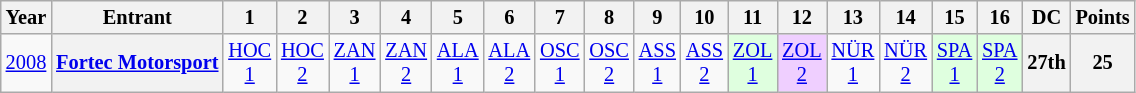<table class="wikitable" style="text-align:center; font-size:85%">
<tr>
<th>Year</th>
<th>Entrant</th>
<th>1</th>
<th>2</th>
<th>3</th>
<th>4</th>
<th>5</th>
<th>6</th>
<th>7</th>
<th>8</th>
<th>9</th>
<th>10</th>
<th>11</th>
<th>12</th>
<th>13</th>
<th>14</th>
<th>15</th>
<th>16</th>
<th>DC</th>
<th>Points</th>
</tr>
<tr>
<td><a href='#'>2008</a></td>
<th nowrap><a href='#'>Fortec Motorsport</a></th>
<td><a href='#'>HOC<br>1</a></td>
<td><a href='#'>HOC<br>2</a></td>
<td><a href='#'>ZAN<br>1</a></td>
<td><a href='#'>ZAN<br>2</a></td>
<td><a href='#'>ALA<br>1</a></td>
<td><a href='#'>ALA<br>2</a></td>
<td><a href='#'>OSC<br>1</a></td>
<td><a href='#'>OSC<br>2</a></td>
<td><a href='#'>ASS<br>1</a></td>
<td><a href='#'>ASS<br>2</a></td>
<td style="background:#dfffdf;"><a href='#'>ZOL<br>1</a><br></td>
<td style="background:#efcfff;"><a href='#'>ZOL<br>2</a><br></td>
<td><a href='#'>NÜR<br>1</a></td>
<td><a href='#'>NÜR<br>2</a></td>
<td style="background:#dfffdf;"><a href='#'>SPA<br>1</a><br></td>
<td style="background:#dfffdf;"><a href='#'>SPA<br>2</a><br></td>
<th>27th</th>
<th>25</th>
</tr>
</table>
